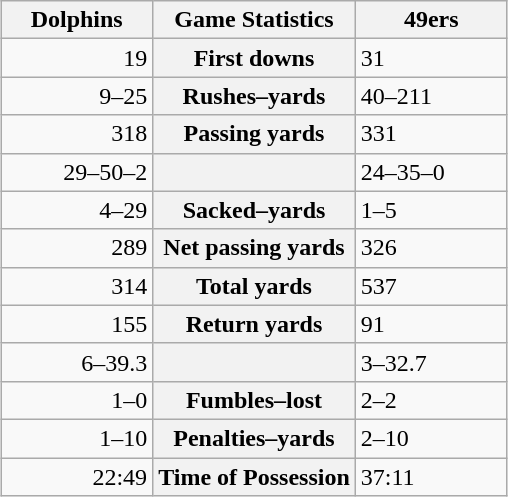<table class="wikitable" style="margin: 1em auto 1em auto">
<tr>
<th style="width:30%;">Dolphins</th>
<th style="width:40%;">Game Statistics</th>
<th style="width:30%;">49ers</th>
</tr>
<tr>
<td style="text-align:right;">19</td>
<th>First downs</th>
<td>31</td>
</tr>
<tr>
<td style="text-align:right;">9–25</td>
<th>Rushes–yards</th>
<td>40–211</td>
</tr>
<tr>
<td style="text-align:right;">318</td>
<th>Passing yards</th>
<td>331</td>
</tr>
<tr>
<td style="text-align:right;">29–50–2</td>
<th></th>
<td>24–35–0</td>
</tr>
<tr>
<td style="text-align:right;">4–29</td>
<th>Sacked–yards</th>
<td>1–5</td>
</tr>
<tr>
<td style="text-align:right;">289</td>
<th>Net passing yards</th>
<td>326</td>
</tr>
<tr>
<td style="text-align:right;">314</td>
<th>Total yards</th>
<td>537</td>
</tr>
<tr>
<td style="text-align:right;">155</td>
<th>Return yards</th>
<td>91</td>
</tr>
<tr>
<td style="text-align:right;">6–39.3</td>
<th></th>
<td>3–32.7</td>
</tr>
<tr>
<td style="text-align:right;">1–0</td>
<th>Fumbles–lost</th>
<td>2–2</td>
</tr>
<tr>
<td style="text-align:right;">1–10</td>
<th>Penalties–yards</th>
<td>2–10</td>
</tr>
<tr>
<td style="text-align:right;">22:49</td>
<th>Time of Possession</th>
<td>37:11</td>
</tr>
</table>
